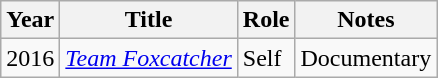<table class="wikitable">
<tr>
<th>Year</th>
<th>Title</th>
<th>Role</th>
<th>Notes</th>
</tr>
<tr>
<td>2016</td>
<td><em><a href='#'>Team Foxcatcher</a></em></td>
<td>Self</td>
<td>Documentary</td>
</tr>
</table>
